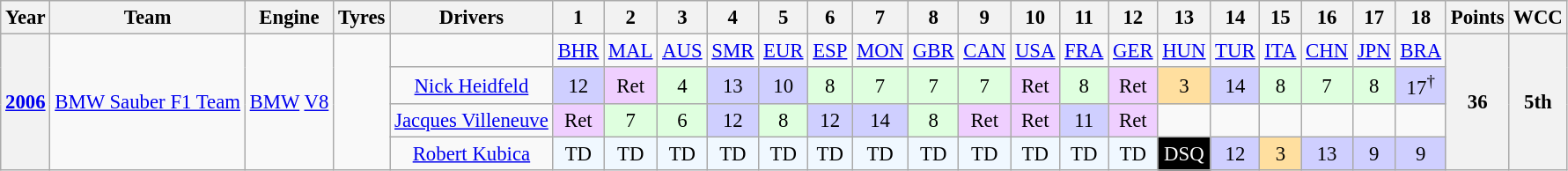<table class="wikitable" style="text-align:center; font-size:95%">
<tr>
<th>Year</th>
<th>Team</th>
<th>Engine</th>
<th>Tyres</th>
<th>Drivers</th>
<th>1</th>
<th>2</th>
<th>3</th>
<th>4</th>
<th>5</th>
<th>6</th>
<th>7</th>
<th>8</th>
<th>9</th>
<th>10</th>
<th>11</th>
<th>12</th>
<th>13</th>
<th>14</th>
<th>15</th>
<th>16</th>
<th>17</th>
<th>18</th>
<th>Points</th>
<th>WCC</th>
</tr>
<tr>
<th rowspan="4"><a href='#'>2006</a></th>
<td rowspan="4"><a href='#'>BMW Sauber F1 Team</a></td>
<td rowspan="4"><a href='#'>BMW</a> <a href='#'>V8</a></td>
<td rowspan="4"></td>
<td></td>
<td><a href='#'>BHR</a></td>
<td><a href='#'>MAL</a></td>
<td><a href='#'>AUS</a></td>
<td><a href='#'>SMR</a></td>
<td><a href='#'>EUR</a></td>
<td><a href='#'>ESP</a></td>
<td><a href='#'>MON</a></td>
<td><a href='#'>GBR</a></td>
<td><a href='#'>CAN</a></td>
<td><a href='#'>USA</a></td>
<td><a href='#'>FRA</a></td>
<td><a href='#'>GER</a></td>
<td><a href='#'>HUN</a></td>
<td><a href='#'>TUR</a></td>
<td><a href='#'>ITA</a></td>
<td><a href='#'>CHN</a></td>
<td><a href='#'>JPN</a></td>
<td><a href='#'>BRA</a></td>
<th rowspan="4">36</th>
<th rowspan="4">5th</th>
</tr>
<tr>
<td> <a href='#'>Nick Heidfeld</a></td>
<td style="background-color:#CFCFFF">12</td>
<td style="background-color:#EFCFFF">Ret</td>
<td style="background-color:#DFFFDF">4</td>
<td style="background-color:#CFCFFF">13</td>
<td style="background-color:#CFCFFF">10</td>
<td style="background-color:#DFFFDF">8</td>
<td style="background-color:#DFFFDF">7</td>
<td style="background-color:#DFFFDF">7</td>
<td style="background-color:#DFFFDF">7</td>
<td style="background-color:#EFCFFF">Ret</td>
<td style="background-color:#DFFFDF">8</td>
<td style="background-color:#EFCFFF">Ret</td>
<td style="background-color:#FFDF9F">3</td>
<td style="background-color:#CFCFFF">14</td>
<td style="background-color:#DFFFDF">8</td>
<td style="background-color:#DFFFDF">7</td>
<td style="background-color:#DFFFDF">8</td>
<td style="background-color:#CFCFFF">17<sup>†</sup></td>
</tr>
<tr>
<td> <a href='#'>Jacques Villeneuve</a></td>
<td style="background-color:#EFCFFF">Ret</td>
<td style="background-color:#DFFFDF">7</td>
<td style="background-color:#DFFFDF">6</td>
<td style="background-color:#CFCFFF">12</td>
<td style="background-color:#DFFFDF">8</td>
<td style="background-color:#CFCFFF">12</td>
<td style="background-color:#CFCFFF">14</td>
<td style="background-color:#DFFFDF">8</td>
<td style="background-color:#EFCFFF">Ret</td>
<td style="background-color:#EFCFFF">Ret</td>
<td style="background-color:#CFCFFF">11</td>
<td style="background-color:#EFCFFF">Ret</td>
<td></td>
<td></td>
<td></td>
<td></td>
<td></td>
<td></td>
</tr>
<tr>
<td> <a href='#'>Robert Kubica</a></td>
<td style="background-color:#F0F8FF">TD</td>
<td style="background-color:#F0F8FF">TD</td>
<td style="background-color:#F0F8FF">TD</td>
<td style="background-color:#F0F8FF">TD</td>
<td style="background-color:#F0F8FF">TD</td>
<td style="background-color:#F0F8FF">TD</td>
<td style="background-color:#F0F8FF">TD</td>
<td style="background-color:#F0F8FF">TD</td>
<td style="background-color:#F0F8FF">TD</td>
<td style="background-color:#F0F8FF">TD</td>
<td style="background-color:#F0F8FF">TD</td>
<td style="background-color:#F0F8FF">TD</td>
<td style="background:#000000; color:white">DSQ</td>
<td style="background-color:#CFCFFF">12</td>
<td style="background-color:#FFDF9F">3</td>
<td style="background-color:#CFCFFF">13</td>
<td style="background-color:#CFCFFF">9</td>
<td style="background-color:#CFCFFF">9</td>
</tr>
</table>
